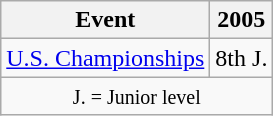<table class="wikitable" style="text-align:center">
<tr>
<th>Event</th>
<th>2005</th>
</tr>
<tr>
<td align=left><a href='#'>U.S. Championships</a></td>
<td>8th J.</td>
</tr>
<tr>
<td colspan=2 align=center><small> J. = Junior level </small></td>
</tr>
</table>
